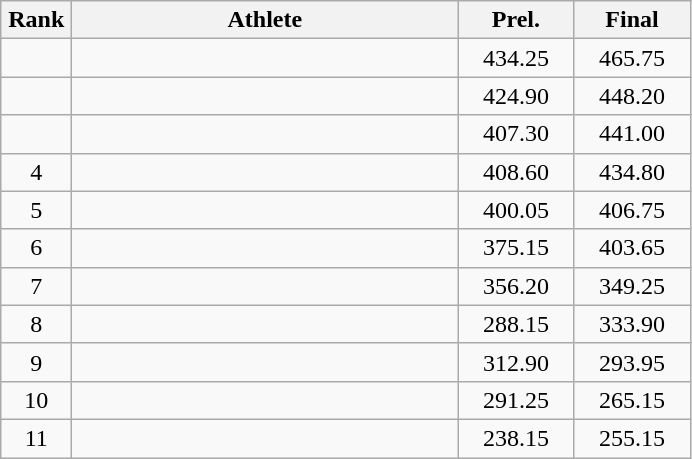<table class=wikitable style="text-align:center">
<tr>
<th width=40>Rank</th>
<th width=250>Athlete</th>
<th width=70>Prel.</th>
<th width=70>Final</th>
</tr>
<tr>
<td></td>
<td align=left></td>
<td>434.25</td>
<td>465.75</td>
</tr>
<tr>
<td></td>
<td align=left></td>
<td>424.90</td>
<td>448.20</td>
</tr>
<tr>
<td></td>
<td align=left></td>
<td>407.30</td>
<td>441.00</td>
</tr>
<tr>
<td>4</td>
<td align=left></td>
<td>408.60</td>
<td>434.80</td>
</tr>
<tr>
<td>5</td>
<td align=left></td>
<td>400.05</td>
<td>406.75</td>
</tr>
<tr>
<td>6</td>
<td align=left></td>
<td>375.15</td>
<td>403.65</td>
</tr>
<tr>
<td>7</td>
<td align=left></td>
<td>356.20</td>
<td>349.25</td>
</tr>
<tr>
<td>8</td>
<td align=left></td>
<td>288.15</td>
<td>333.90</td>
</tr>
<tr>
<td>9</td>
<td align=left></td>
<td>312.90</td>
<td>293.95</td>
</tr>
<tr>
<td>10</td>
<td align=left></td>
<td>291.25</td>
<td>265.15</td>
</tr>
<tr>
<td>11</td>
<td align=left></td>
<td>238.15</td>
<td>255.15</td>
</tr>
</table>
